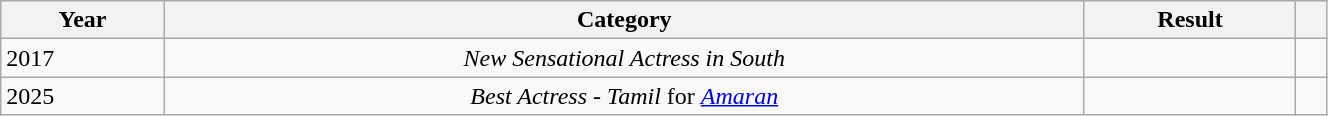<table class="wikitable" style="width:70%;">
<tr>
<th scope="col">Year</th>
<th scope="col">Category</th>
<th scope="col">Result</th>
<th scope="col" class="unsortable"></th>
</tr>
<tr>
<td style="text-align:left;">2017</td>
<td style="text-align:center;"><em>New Sensational Actress in South</em></td>
<td></td>
<td></td>
</tr>
<tr>
<td style="text-align:left;">2025</td>
<td style="text-align:center;"><em>Best Actress - Tamil</em> for <em><a href='#'>Amaran</a></em></td>
<td></td>
<td></td>
</tr>
</table>
